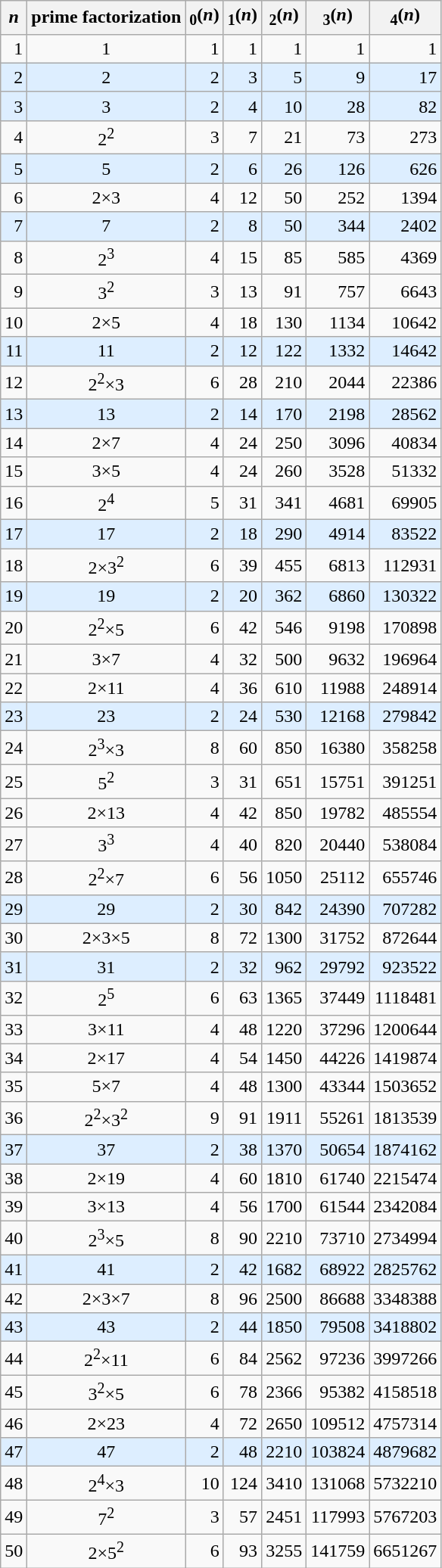<table class="wikitable" style="text-align:right; float:left">
<tr>
<th><em>n</em></th>
<th>prime factorization</th>
<th><sub>0</sub>(<em>n</em>)</th>
<th><sub>1</sub>(<em>n</em>)</th>
<th><sub>2</sub>(<em>n</em>)</th>
<th><sub>3</sub>(<em>n</em>)</th>
<th><sub>4</sub>(<em>n</em>)</th>
</tr>
<tr>
<td>1</td>
<td style='text-align:center;'>1</td>
<td>1</td>
<td>1</td>
<td>1</td>
<td>1</td>
<td>1</td>
</tr>
<tr style="background-color:#ddeeff;">
<td>2</td>
<td style='text-align:center;'>2</td>
<td>2</td>
<td>3</td>
<td>5</td>
<td>9</td>
<td>17</td>
</tr>
<tr style="background-color:#ddeeff;">
<td>3</td>
<td style='text-align:center;'>3</td>
<td>2</td>
<td>4</td>
<td>10</td>
<td>28</td>
<td>82</td>
</tr>
<tr>
<td>4</td>
<td style='text-align:center;'>2<sup>2</sup></td>
<td>3</td>
<td>7</td>
<td>21</td>
<td>73</td>
<td>273</td>
</tr>
<tr style="background-color:#ddeeff;">
<td>5</td>
<td style='text-align:center;'>5</td>
<td>2</td>
<td>6</td>
<td>26</td>
<td>126</td>
<td>626</td>
</tr>
<tr>
<td>6</td>
<td style='text-align:center;'>2×3</td>
<td>4</td>
<td>12</td>
<td>50</td>
<td>252</td>
<td>1394</td>
</tr>
<tr style="background-color:#ddeeff;">
<td>7</td>
<td style='text-align:center;'>7</td>
<td>2</td>
<td>8</td>
<td>50</td>
<td>344</td>
<td>2402</td>
</tr>
<tr>
<td>8</td>
<td style='text-align:center;'>2<sup>3</sup></td>
<td>4</td>
<td>15</td>
<td>85</td>
<td>585</td>
<td>4369</td>
</tr>
<tr>
<td>9</td>
<td style='text-align:center;'>3<sup>2</sup></td>
<td>3</td>
<td>13</td>
<td>91</td>
<td>757</td>
<td>6643</td>
</tr>
<tr>
<td>10</td>
<td style='text-align:center;'>2×5</td>
<td>4</td>
<td>18</td>
<td>130</td>
<td>1134</td>
<td>10642</td>
</tr>
<tr style="background-color:#ddeeff;">
<td>11</td>
<td style='text-align:center;'>11</td>
<td>2</td>
<td>12</td>
<td>122</td>
<td>1332</td>
<td>14642</td>
</tr>
<tr>
<td>12</td>
<td style='text-align:center;'>2<sup>2</sup>×3</td>
<td>6</td>
<td>28</td>
<td>210</td>
<td>2044</td>
<td>22386</td>
</tr>
<tr style="background-color:#ddeeff;">
<td>13</td>
<td style='text-align:center;'>13</td>
<td>2</td>
<td>14</td>
<td>170</td>
<td>2198</td>
<td>28562</td>
</tr>
<tr>
<td>14</td>
<td style='text-align:center;'>2×7</td>
<td>4</td>
<td>24</td>
<td>250</td>
<td>3096</td>
<td>40834</td>
</tr>
<tr>
<td>15</td>
<td style='text-align:center;'>3×5</td>
<td>4</td>
<td>24</td>
<td>260</td>
<td>3528</td>
<td>51332</td>
</tr>
<tr>
<td>16</td>
<td style='text-align:center;'>2<sup>4</sup></td>
<td>5</td>
<td>31</td>
<td>341</td>
<td>4681</td>
<td>69905</td>
</tr>
<tr style="background-color:#ddeeff;">
<td>17</td>
<td style='text-align:center;'>17</td>
<td>2</td>
<td>18</td>
<td>290</td>
<td>4914</td>
<td>83522</td>
</tr>
<tr>
<td>18</td>
<td style='text-align:center;'>2×3<sup>2</sup></td>
<td>6</td>
<td>39</td>
<td>455</td>
<td>6813</td>
<td>112931</td>
</tr>
<tr style="background-color:#ddeeff;">
<td>19</td>
<td style='text-align:center;'>19</td>
<td>2</td>
<td>20</td>
<td>362</td>
<td>6860</td>
<td>130322</td>
</tr>
<tr>
<td>20</td>
<td style='text-align:center;'>2<sup>2</sup>×5</td>
<td>6</td>
<td>42</td>
<td>546</td>
<td>9198</td>
<td>170898</td>
</tr>
<tr>
<td>21</td>
<td style='text-align:center;'>3×7</td>
<td>4</td>
<td>32</td>
<td>500</td>
<td>9632</td>
<td>196964</td>
</tr>
<tr>
<td>22</td>
<td style='text-align:center;'>2×11</td>
<td>4</td>
<td>36</td>
<td>610</td>
<td>11988</td>
<td>248914</td>
</tr>
<tr style="background-color:#ddeeff;">
<td>23</td>
<td style='text-align:center;'>23</td>
<td>2</td>
<td>24</td>
<td>530</td>
<td>12168</td>
<td>279842</td>
</tr>
<tr>
<td>24</td>
<td style='text-align:center;'>2<sup>3</sup>×3</td>
<td>8</td>
<td>60</td>
<td>850</td>
<td>16380</td>
<td>358258</td>
</tr>
<tr>
<td>25</td>
<td style='text-align:center;'>5<sup>2</sup></td>
<td>3</td>
<td>31</td>
<td>651</td>
<td>15751</td>
<td>391251</td>
</tr>
<tr>
<td>26</td>
<td style='text-align:center;'>2×13</td>
<td>4</td>
<td>42</td>
<td>850</td>
<td>19782</td>
<td>485554</td>
</tr>
<tr>
<td>27</td>
<td style='text-align:center;'>3<sup>3</sup></td>
<td>4</td>
<td>40</td>
<td>820</td>
<td>20440</td>
<td>538084</td>
</tr>
<tr>
<td>28</td>
<td style='text-align:center;'>2<sup>2</sup>×7</td>
<td>6</td>
<td>56</td>
<td>1050</td>
<td>25112</td>
<td>655746</td>
</tr>
<tr style="background-color:#ddeeff;">
<td>29</td>
<td style='text-align:center;'>29</td>
<td>2</td>
<td>30</td>
<td>842</td>
<td>24390</td>
<td>707282</td>
</tr>
<tr>
<td>30</td>
<td style='text-align:center;'>2×3×5</td>
<td>8</td>
<td>72</td>
<td>1300</td>
<td>31752</td>
<td>872644</td>
</tr>
<tr style="background-color:#ddeeff;">
<td>31</td>
<td style='text-align:center;'>31</td>
<td>2</td>
<td>32</td>
<td>962</td>
<td>29792</td>
<td>923522</td>
</tr>
<tr>
<td>32</td>
<td style='text-align:center;'>2<sup>5</sup></td>
<td>6</td>
<td>63</td>
<td>1365</td>
<td>37449</td>
<td>1118481</td>
</tr>
<tr>
<td>33</td>
<td style='text-align:center;'>3×11</td>
<td>4</td>
<td>48</td>
<td>1220</td>
<td>37296</td>
<td>1200644</td>
</tr>
<tr>
<td>34</td>
<td style='text-align:center;'>2×17</td>
<td>4</td>
<td>54</td>
<td>1450</td>
<td>44226</td>
<td>1419874</td>
</tr>
<tr>
<td>35</td>
<td style='text-align:center;'>5×7</td>
<td>4</td>
<td>48</td>
<td>1300</td>
<td>43344</td>
<td>1503652</td>
</tr>
<tr>
<td>36</td>
<td style='text-align:center;'>2<sup>2</sup>×3<sup>2</sup></td>
<td>9</td>
<td>91</td>
<td>1911</td>
<td>55261</td>
<td>1813539</td>
</tr>
<tr style="background-color:#ddeeff;">
<td>37</td>
<td style='text-align:center;'>37</td>
<td>2</td>
<td>38</td>
<td>1370</td>
<td>50654</td>
<td>1874162</td>
</tr>
<tr>
<td>38</td>
<td style='text-align:center;'>2×19</td>
<td>4</td>
<td>60</td>
<td>1810</td>
<td>61740</td>
<td>2215474</td>
</tr>
<tr>
<td>39</td>
<td style='text-align:center;'>3×13</td>
<td>4</td>
<td>56</td>
<td>1700</td>
<td>61544</td>
<td>2342084</td>
</tr>
<tr>
<td>40</td>
<td style='text-align:center;'>2<sup>3</sup>×5</td>
<td>8</td>
<td>90</td>
<td>2210</td>
<td>73710</td>
<td>2734994</td>
</tr>
<tr style="background-color:#ddeeff;">
<td>41</td>
<td style='text-align:center;'>41</td>
<td>2</td>
<td>42</td>
<td>1682</td>
<td>68922</td>
<td>2825762</td>
</tr>
<tr>
<td>42</td>
<td style='text-align:center;'>2×3×7</td>
<td>8</td>
<td>96</td>
<td>2500</td>
<td>86688</td>
<td>3348388</td>
</tr>
<tr style="background-color:#ddeeff;">
<td>43</td>
<td style='text-align:center;'>43</td>
<td>2</td>
<td>44</td>
<td>1850</td>
<td>79508</td>
<td>3418802</td>
</tr>
<tr>
<td>44</td>
<td style='text-align:center;'>2<sup>2</sup>×11</td>
<td>6</td>
<td>84</td>
<td>2562</td>
<td>97236</td>
<td>3997266</td>
</tr>
<tr>
<td>45</td>
<td style='text-align:center;'>3<sup>2</sup>×5</td>
<td>6</td>
<td>78</td>
<td>2366</td>
<td>95382</td>
<td>4158518</td>
</tr>
<tr>
<td>46</td>
<td style='text-align:center;'>2×23</td>
<td>4</td>
<td>72</td>
<td>2650</td>
<td>109512</td>
<td>4757314</td>
</tr>
<tr style="background-color:#ddeeff;">
<td>47</td>
<td style='text-align:center;'>47</td>
<td>2</td>
<td>48</td>
<td>2210</td>
<td>103824</td>
<td>4879682</td>
</tr>
<tr>
<td>48</td>
<td style='text-align:center;'>2<sup>4</sup>×3</td>
<td>10</td>
<td>124</td>
<td>3410</td>
<td>131068</td>
<td>5732210</td>
</tr>
<tr>
<td>49</td>
<td style='text-align:center;'>7<sup>2</sup></td>
<td>3</td>
<td>57</td>
<td>2451</td>
<td>117993</td>
<td>5767203</td>
</tr>
<tr>
<td>50</td>
<td style='text-align:center;'>2×5<sup>2</sup></td>
<td>6</td>
<td>93</td>
<td>3255</td>
<td>141759</td>
<td>6651267</td>
</tr>
</table>
